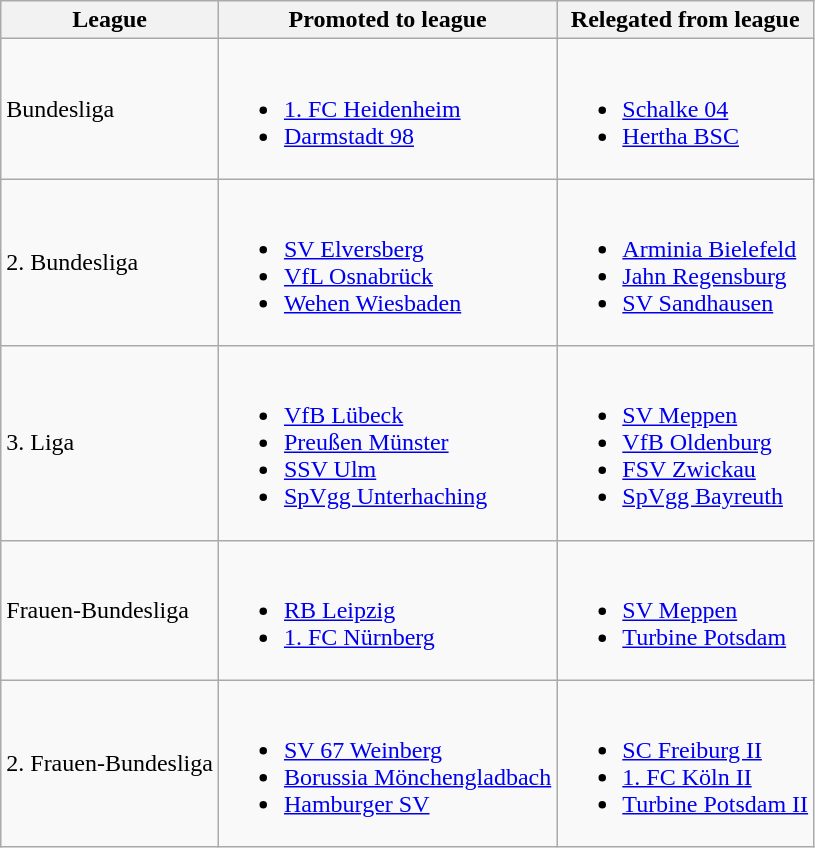<table class="wikitable">
<tr>
<th>League</th>
<th>Promoted to league</th>
<th>Relegated from league</th>
</tr>
<tr>
<td>Bundesliga</td>
<td><br><ul><li><a href='#'>1. FC Heidenheim</a></li><li><a href='#'>Darmstadt 98</a></li></ul></td>
<td><br><ul><li><a href='#'>Schalke 04</a></li><li><a href='#'>Hertha BSC</a></li></ul></td>
</tr>
<tr>
<td>2. Bundesliga</td>
<td><br><ul><li><a href='#'>SV Elversberg</a></li><li><a href='#'>VfL Osnabrück</a></li><li><a href='#'>Wehen Wiesbaden</a></li></ul></td>
<td><br><ul><li><a href='#'>Arminia Bielefeld</a></li><li><a href='#'>Jahn Regensburg</a></li><li><a href='#'>SV Sandhausen</a></li></ul></td>
</tr>
<tr>
<td>3. Liga</td>
<td><br><ul><li><a href='#'>VfB Lübeck</a></li><li><a href='#'>Preußen Münster</a></li><li><a href='#'>SSV Ulm</a></li><li><a href='#'>SpVgg Unterhaching</a></li></ul></td>
<td><br><ul><li><a href='#'>SV Meppen</a></li><li><a href='#'>VfB Oldenburg</a></li><li><a href='#'>FSV Zwickau</a></li><li><a href='#'>SpVgg Bayreuth</a></li></ul></td>
</tr>
<tr>
<td>Frauen-Bundesliga</td>
<td><br><ul><li><a href='#'>RB Leipzig</a></li><li><a href='#'>1. FC Nürnberg</a></li></ul></td>
<td><br><ul><li><a href='#'>SV Meppen</a></li><li><a href='#'>Turbine Potsdam</a></li></ul></td>
</tr>
<tr>
<td>2. Frauen-Bundesliga</td>
<td><br><ul><li><a href='#'>SV 67 Weinberg</a></li><li><a href='#'>Borussia Mönchengladbach</a></li><li><a href='#'>Hamburger SV</a></li></ul></td>
<td><br><ul><li><a href='#'>SC Freiburg II</a></li><li><a href='#'>1. FC Köln II</a></li><li><a href='#'>Turbine Potsdam II</a></li></ul></td>
</tr>
</table>
